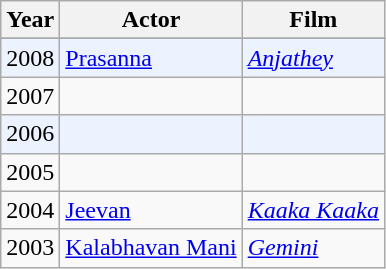<table class="wikitable">
<tr>
<th>Year</th>
<th>Actor</th>
<th>Film</th>
</tr>
<tr>
</tr>
<tr bgcolor=#edf3fe>
<td>2008</td>
<td><a href='#'>Prasanna</a></td>
<td><em><a href='#'>Anjathey</a></em></td>
</tr>
<tr>
<td>2007</td>
<td></td>
<td></td>
</tr>
<tr bgcolor=#edf3fe>
<td>2006</td>
<td></td>
<td></td>
</tr>
<tr>
<td>2005</td>
<td></td>
<td></td>
</tr>
<tr>
<td>2004</td>
<td><a href='#'>Jeevan</a></td>
<td><em><a href='#'>Kaaka Kaaka</a></em></td>
</tr>
<tr>
<td>2003</td>
<td><a href='#'>Kalabhavan Mani</a></td>
<td><em><a href='#'>Gemini</a></em></td>
</tr>
</table>
